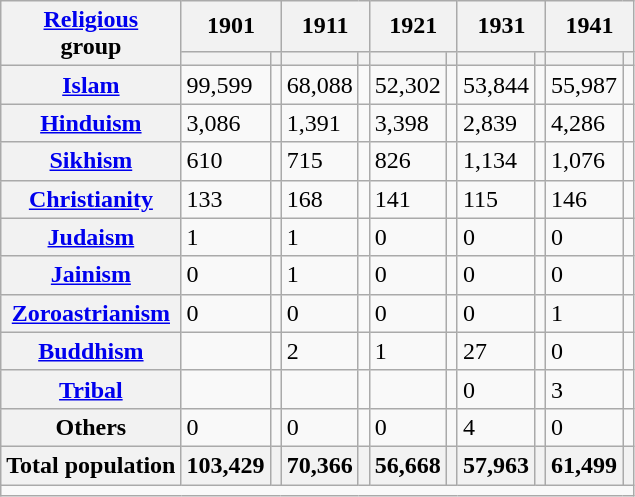<table class="wikitable sortable">
<tr>
<th rowspan="2"><a href='#'>Religious</a><br>group</th>
<th colspan="2">1901</th>
<th colspan="2">1911</th>
<th colspan="2">1921</th>
<th colspan="2">1931</th>
<th colspan="2">1941</th>
</tr>
<tr>
<th><a href='#'></a></th>
<th></th>
<th></th>
<th></th>
<th></th>
<th></th>
<th></th>
<th></th>
<th></th>
<th></th>
</tr>
<tr>
<th><a href='#'>Islam</a> </th>
<td>99,599</td>
<td></td>
<td>68,088</td>
<td></td>
<td>52,302</td>
<td></td>
<td>53,844</td>
<td></td>
<td>55,987</td>
<td></td>
</tr>
<tr>
<th><a href='#'>Hinduism</a> </th>
<td>3,086</td>
<td></td>
<td>1,391</td>
<td></td>
<td>3,398</td>
<td></td>
<td>2,839</td>
<td></td>
<td>4,286</td>
<td></td>
</tr>
<tr>
<th><a href='#'>Sikhism</a> </th>
<td>610</td>
<td></td>
<td>715</td>
<td></td>
<td>826</td>
<td></td>
<td>1,134</td>
<td></td>
<td>1,076</td>
<td></td>
</tr>
<tr>
<th><a href='#'>Christianity</a> </th>
<td>133</td>
<td></td>
<td>168</td>
<td></td>
<td>141</td>
<td></td>
<td>115</td>
<td></td>
<td>146</td>
<td></td>
</tr>
<tr>
<th><a href='#'>Judaism</a> </th>
<td>1</td>
<td></td>
<td>1</td>
<td></td>
<td>0</td>
<td></td>
<td>0</td>
<td></td>
<td>0</td>
<td></td>
</tr>
<tr>
<th><a href='#'>Jainism</a> </th>
<td>0</td>
<td></td>
<td>1</td>
<td></td>
<td>0</td>
<td></td>
<td>0</td>
<td></td>
<td>0</td>
<td></td>
</tr>
<tr>
<th><a href='#'>Zoroastrianism</a> </th>
<td>0</td>
<td></td>
<td>0</td>
<td></td>
<td>0</td>
<td></td>
<td>0</td>
<td></td>
<td>1</td>
<td></td>
</tr>
<tr>
<th><a href='#'>Buddhism</a> </th>
<td></td>
<td></td>
<td>2</td>
<td></td>
<td>1</td>
<td></td>
<td>27</td>
<td></td>
<td>0</td>
<td></td>
</tr>
<tr>
<th><a href='#'>Tribal</a></th>
<td></td>
<td></td>
<td></td>
<td></td>
<td></td>
<td></td>
<td>0</td>
<td></td>
<td>3</td>
<td></td>
</tr>
<tr>
<th>Others</th>
<td>0</td>
<td></td>
<td>0</td>
<td></td>
<td>0</td>
<td></td>
<td>4</td>
<td></td>
<td>0</td>
<td></td>
</tr>
<tr>
<th>Total population</th>
<th>103,429</th>
<th></th>
<th>70,366</th>
<th></th>
<th>56,668</th>
<th></th>
<th>57,963</th>
<th></th>
<th>61,499</th>
<th></th>
</tr>
<tr class="sortbottom">
<td colspan="11"></td>
</tr>
</table>
